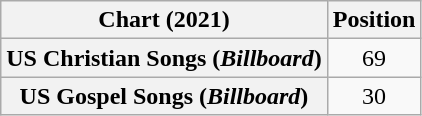<table class="wikitable plainrowheaders sortable" style="text-align:center">
<tr>
<th scope="col">Chart (2021)</th>
<th scope="col">Position</th>
</tr>
<tr>
<th scope="row">US Christian Songs (<em>Billboard</em>)</th>
<td>69</td>
</tr>
<tr>
<th scope="row">US Gospel Songs (<em>Billboard</em>)</th>
<td>30</td>
</tr>
</table>
